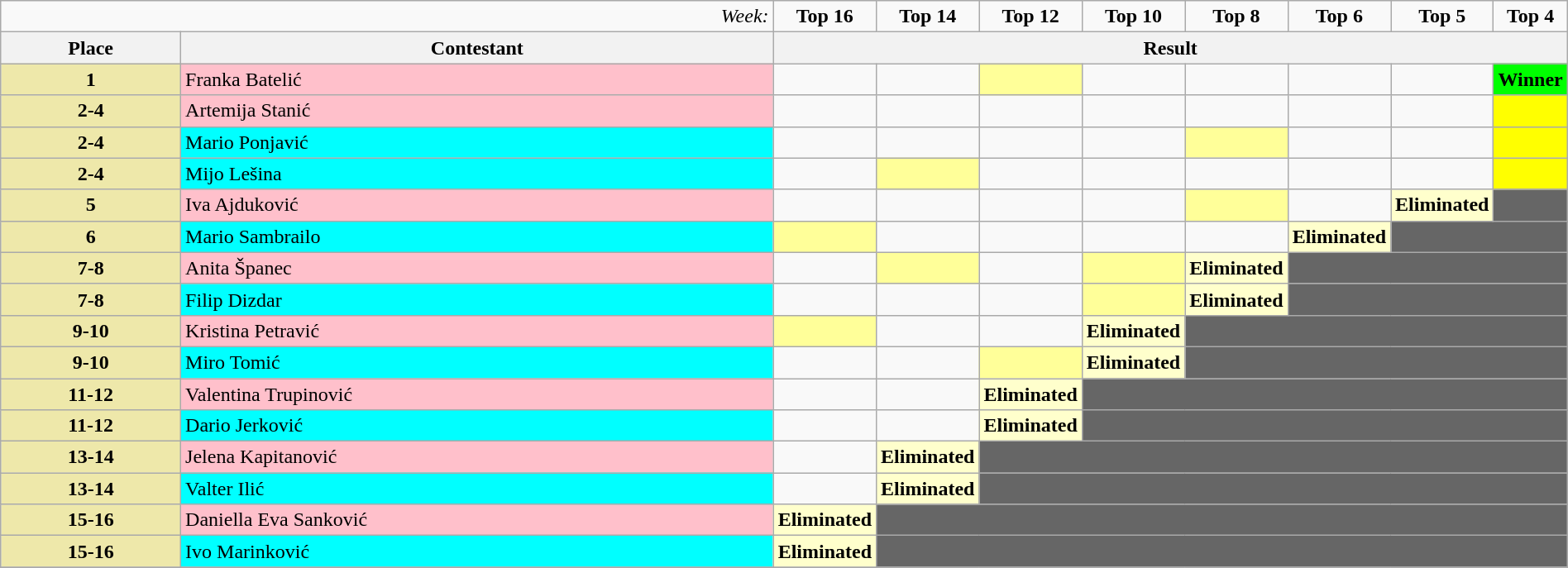<table class="wikitable" style="margin:1em auto; width:100%;">
<tr>
<td width=70% colspan=2 align="right"><em>Week:</em></td>
<td align="center"><strong>Top 16</strong></td>
<td align="center"><strong>Top 14</strong></td>
<td align="center"><strong>Top 12</strong></td>
<td align="center"><strong>Top 10</strong></td>
<td align="center"><strong>Top 8</strong></td>
<td align="center"><strong>Top 6</strong></td>
<td align="center"><strong>Top 5</strong></td>
<td align="center"><strong>Top 4</strong></td>
</tr>
<tr>
<th>Place</th>
<th>Contestant</th>
<th colspan=14 align="center">Result</th>
</tr>
<tr>
<td align="center"  bgcolor="palegoldenrod"><strong>1</strong></td>
<td bgcolor="pink">Franka Batelić</td>
<td></td>
<td></td>
<td bgcolor="FFFF99" align="center"></td>
<td></td>
<td></td>
<td></td>
<td></td>
<td bgcolor="lime"><strong>Winner</strong></td>
</tr>
<tr>
<td align="center"  bgcolor="palegoldenrod"><strong>2-4</strong></td>
<td bgcolor="pink">Artemija Stanić</td>
<td></td>
<td></td>
<td></td>
<td></td>
<td></td>
<td></td>
<td></td>
<td bgcolor="FFFF00" align="center"></td>
</tr>
<tr>
<td align="center"  bgcolor="palegoldenrod"><strong>2-4</strong></td>
<td bgcolor="cyan">Mario Ponjavić</td>
<td></td>
<td></td>
<td></td>
<td></td>
<td bgcolor="FFFF99" align="center"></td>
<td></td>
<td></td>
<td bgcolor="FFFF00" align="center"></td>
</tr>
<tr>
<td align="center"  bgcolor="palegoldenrod"><strong>2-4</strong></td>
<td bgcolor="cyan">Mijo Lešina</td>
<td></td>
<td bgcolor="FFFF99" align="center"></td>
<td></td>
<td></td>
<td></td>
<td></td>
<td></td>
<td bgcolor="FFFF00" align="center"></td>
</tr>
<tr>
<td align="center"  bgcolor="palegoldenrod"><strong>5</strong></td>
<td bgcolor="pink">Iva Ajduković</td>
<td></td>
<td></td>
<td></td>
<td></td>
<td bgcolor="FFFF99" align="center"></td>
<td></td>
<td bgcolor="FFFFCC" align="center"><strong>Eliminated</strong></td>
<td colspan=1 bgcolor="666666"></td>
</tr>
<tr>
<td align="center"  bgcolor="palegoldenrod"><strong>6</strong></td>
<td bgcolor="cyan">Mario Sambrailo</td>
<td bgcolor="FFFF99" align="center"></td>
<td></td>
<td></td>
<td></td>
<td></td>
<td bgcolor="FFFFCC" align="center"><strong>Eliminated</strong></td>
<td colspan=2 bgcolor="666666"></td>
</tr>
<tr>
<td align="center"  bgcolor="palegoldenrod"><strong>7-8</strong></td>
<td bgcolor="pink">Anita Španec</td>
<td></td>
<td bgcolor="FFFF99" align="center"></td>
<td></td>
<td bgcolor="FFFF99" align="center"></td>
<td bgcolor="FFFFCC" align="center"><strong>Eliminated</strong></td>
<td colspan=3 bgcolor="666666"></td>
</tr>
<tr>
<td align="center"  bgcolor="palegoldenrod"><strong>7-8</strong></td>
<td bgcolor="cyan">Filip Dizdar</td>
<td></td>
<td></td>
<td></td>
<td bgcolor="FFFF99" align="center"></td>
<td bgcolor="FFFFCC" align="center"><strong>Eliminated</strong></td>
<td colspan=3 bgcolor="666666"></td>
</tr>
<tr>
<td align="center"  bgcolor="palegoldenrod"><strong>9-10</strong></td>
<td bgcolor="pink">Kristina Petravić</td>
<td bgcolor="FFFF99" align="center"></td>
<td></td>
<td></td>
<td bgcolor="FFFFCC" align="center"><strong>Eliminated</strong></td>
<td colspan=4 bgcolor="666666"></td>
</tr>
<tr>
<td align="center"  bgcolor="palegoldenrod"><strong>9-10</strong></td>
<td bgcolor="cyan">Miro Tomić</td>
<td></td>
<td></td>
<td bgcolor="FFFF99" align="center"></td>
<td bgcolor="FFFFCC" align="center"><strong>Eliminated</strong></td>
<td colspan=4 bgcolor="666666"></td>
</tr>
<tr>
<td align="center"  bgcolor="palegoldenrod"><strong>11-12</strong></td>
<td bgcolor="pink">Valentina Trupinović</td>
<td></td>
<td></td>
<td bgcolor="FFFFCC" align="center"><strong>Eliminated</strong></td>
<td colspan=5 bgcolor="666666"></td>
</tr>
<tr>
<td align="center"  bgcolor="palegoldenrod"><strong>11-12</strong></td>
<td bgcolor="cyan">Dario Jerković</td>
<td></td>
<td></td>
<td bgcolor="FFFFCC" align="center"><strong>Eliminated</strong></td>
<td colspan=5 bgcolor="666666"></td>
</tr>
<tr>
<td align="center"  bgcolor="palegoldenrod"><strong>13-14</strong></td>
<td bgcolor="pink">Jelena Kapitanović</td>
<td></td>
<td bgcolor="FFFFCC" align="center"><strong>Eliminated</strong></td>
<td colspan=6 bgcolor="666666"></td>
</tr>
<tr>
<td align="center"  bgcolor="palegoldenrod"><strong>13-14</strong></td>
<td bgcolor="cyan">Valter Ilić</td>
<td></td>
<td bgcolor="FFFFCC" align="center"><strong>Eliminated</strong></td>
<td colspan=6 bgcolor="666666"></td>
</tr>
<tr>
<td align="center"  bgcolor="palegoldenrod"><strong>15-16</strong></td>
<td bgcolor="pink">Daniella Eva Sanković</td>
<td bgcolor="FFFFCC" align="center"><strong>Eliminated</strong></td>
<td colspan=7 bgcolor="666666"></td>
</tr>
<tr>
<td align="center"  bgcolor="palegoldenrod"><strong>15-16</strong></td>
<td bgcolor="cyan">Ivo Marinković</td>
<td bgcolor="FFFFCC" align="center"><strong>Eliminated</strong></td>
<td colspan=7 bgcolor="666666"></td>
</tr>
<tr>
</tr>
</table>
